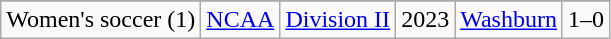<table class="wikitable">
<tr>
</tr>
<tr align="center">
<td rowspan="1">Women's soccer (1)</td>
<td rowspan="1"><a href='#'>NCAA</a></td>
<td rowspan="1"><a href='#'>Division II</a></td>
<td>2023</td>
<td><a href='#'>Washburn</a></td>
<td>1–0</td>
</tr>
</table>
